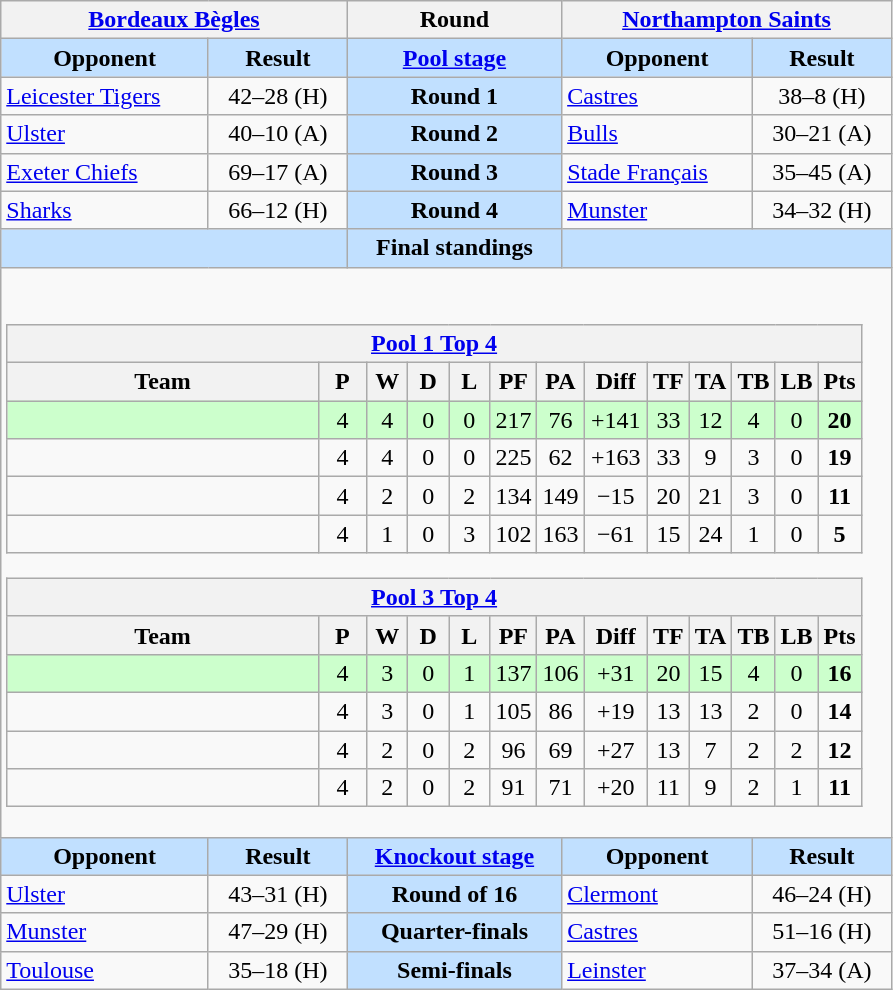<table class="wikitable" style="text-align:center">
<tr>
<th colspan=2> <a href='#'>Bordeaux Bègles</a></th>
<th>Round</th>
<th colspan=2> <a href='#'>Northampton Saints</a></th>
</tr>
<tr>
<th style="background:#c1e0ff">Opponent</th>
<th style="background:#c1e0ff">Result</th>
<th style="background:#c1e0ff"><a href='#'>Pool stage</a></th>
<th style="background:#c1e0ff">Opponent</th>
<th style="background:#c1e0ff">Result</th>
</tr>
<tr>
<td align=left> <a href='#'>Leicester Tigers</a></td>
<td>42–28 (H)</td>
<td style="background:#c1e0ff"><strong>Round 1</strong></td>
<td align=left> <a href='#'>Castres</a></td>
<td>38–8 (H)</td>
</tr>
<tr>
<td align=left> <a href='#'>Ulster</a></td>
<td>40–10 (A)</td>
<td style="background:#c1e0ff"><strong>Round 2</strong></td>
<td align=left> <a href='#'>Bulls</a></td>
<td>30–21 (A)</td>
</tr>
<tr>
<td align=left> <a href='#'>Exeter Chiefs</a></td>
<td>69–17 (A)</td>
<td style="background:#c1e0ff"><strong>Round 3</strong></td>
<td align=left> <a href='#'>Stade Français</a></td>
<td>35–45 (A)</td>
</tr>
<tr>
<td align=left> <a href='#'>Sharks</a></td>
<td>66–12 (H)</td>
<td style="background:#c1e0ff"><strong>Round 4</strong></td>
<td align=left> <a href='#'>Munster</a></td>
<td>34–32 (H)</td>
</tr>
<tr>
<th style="background:#c1e0ff" colspan=2></th>
<th style="background:#c1e0ff">Final standings</th>
<th style="background:#c1e0ff" colspan=2></th>
</tr>
<tr>
<td colspan=5 valign=top><br><table class="wikitable" style="text-align:center">
<tr>
<th colspan=13><strong><a href='#'>Pool 1 Top 4</a></strong></th>
</tr>
<tr>
<th width="200">Team</th>
<th width="25">P</th>
<th width="20">W</th>
<th width="20">D</th>
<th width="20">L</th>
<th width="20">PF</th>
<th width="20">PA</th>
<th width="35">Diff</th>
<th width="20">TF</th>
<th width="20">TA</th>
<th width="20">TB</th>
<th width="20">LB</th>
<th width="20">Pts</th>
</tr>
<tr style="background-color:#ccffcc">
<td style="text-align:left"><strong></strong></td>
<td>4</td>
<td>4</td>
<td>0</td>
<td>0</td>
<td>217</td>
<td>76</td>
<td>+141</td>
<td>33</td>
<td>12</td>
<td>4</td>
<td>0</td>
<td><strong>20</strong></td>
</tr>
<tr>
<td style="text-align:left"></td>
<td>4</td>
<td>4</td>
<td>0</td>
<td>0</td>
<td>225</td>
<td>62</td>
<td>+163</td>
<td>33</td>
<td>9</td>
<td>3</td>
<td>0</td>
<td><strong>19</strong></td>
</tr>
<tr>
<td style="text-align:left"></td>
<td>4</td>
<td>2</td>
<td>0</td>
<td>2</td>
<td>134</td>
<td>149</td>
<td>−15</td>
<td>20</td>
<td>21</td>
<td>3</td>
<td>0</td>
<td><strong>11</strong></td>
</tr>
<tr>
<td style="text-align:left"></td>
<td>4</td>
<td>1</td>
<td>0</td>
<td>3</td>
<td>102</td>
<td>163</td>
<td>−61</td>
<td>15</td>
<td>24</td>
<td>1</td>
<td>0</td>
<td><strong>5</strong></td>
</tr>
</table>
<table class="wikitable" style="text-align:center">
<tr>
<th colspan=13><strong><a href='#'>Pool 3 Top 4</a></strong></th>
</tr>
<tr>
<th width="200">Team</th>
<th width="25">P</th>
<th width="20">W</th>
<th width="20">D</th>
<th width="20">L</th>
<th width="20">PF</th>
<th width="20">PA</th>
<th width="35">Diff</th>
<th width="20">TF</th>
<th width="20">TA</th>
<th width="20">TB</th>
<th width="20">LB</th>
<th width="20">Pts</th>
</tr>
<tr style="background-color:#ccffcc">
<td style="text-align:left"><strong></strong></td>
<td>4</td>
<td>3</td>
<td>0</td>
<td>1</td>
<td>137</td>
<td>106</td>
<td>+31</td>
<td>20</td>
<td>15</td>
<td>4</td>
<td>0</td>
<td><strong>16</strong></td>
</tr>
<tr>
<td style="text-align:left"></td>
<td>4</td>
<td>3</td>
<td>0</td>
<td>1</td>
<td>105</td>
<td>86</td>
<td>+19</td>
<td>13</td>
<td>13</td>
<td>2</td>
<td>0</td>
<td><strong>14</strong></td>
</tr>
<tr>
<td style="text-align:left"></td>
<td>4</td>
<td>2</td>
<td>0</td>
<td>2</td>
<td>96</td>
<td>69</td>
<td>+27</td>
<td>13</td>
<td>7</td>
<td>2</td>
<td>2</td>
<td><strong>12</strong></td>
</tr>
<tr>
<td style="text-align:left"></td>
<td>4</td>
<td>2</td>
<td>0</td>
<td>2</td>
<td>91</td>
<td>71</td>
<td>+20</td>
<td>11</td>
<td>9</td>
<td>2</td>
<td>1</td>
<td><strong>11</strong></td>
</tr>
</table>
</td>
</tr>
<tr style="background:#c1e0ff">
<th style="background:#c1e0ff">Opponent</th>
<th style="background:#c1e0ff">Result</th>
<th style="background:#c1e0ff"><a href='#'>Knockout stage</a></th>
<th style="background:#c1e0ff">Opponent</th>
<th style="background:#c1e0ff">Result</th>
</tr>
<tr>
<td align=left> <a href='#'>Ulster</a></td>
<td>43–31 (H)</td>
<td style="background:#c1e0ff"><strong>Round of 16</strong></td>
<td align=left> <a href='#'>Clermont</a></td>
<td>46–24 (H)</td>
</tr>
<tr>
<td align=left> <a href='#'>Munster</a></td>
<td>47–29 (H)</td>
<td style="background:#c1e0ff"><strong>Quarter-finals</strong></td>
<td align=left> <a href='#'>Castres</a></td>
<td>51–16 (H)</td>
</tr>
<tr>
<td align=left> <a href='#'>Toulouse</a></td>
<td>35–18 (H)</td>
<td style="background:#c1e0ff"><strong>Semi-finals</strong></td>
<td align=left> <a href='#'>Leinster</a></td>
<td>37–34 (A)</td>
</tr>
</table>
